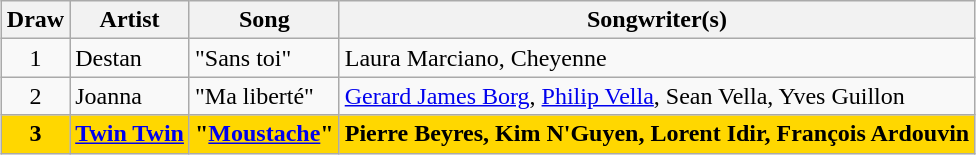<table class="wikitable sortable" style="margin: 1em auto 1em auto">
<tr>
<th>Draw</th>
<th>Artist</th>
<th>Song</th>
<th>Songwriter(s)</th>
</tr>
<tr>
<td align="center">1</td>
<td align="left">Destan</td>
<td align="left">"Sans toi"</td>
<td align="left">Laura Marciano, Cheyenne</td>
</tr>
<tr>
<td align="center">2</td>
<td align="left">Joanna</td>
<td align="left">"Ma liberté"</td>
<td align="left"><a href='#'>Gerard James Borg</a>, <a href='#'>Philip Vella</a>, Sean Vella, Yves Guillon</td>
</tr>
<tr style="font-weight:bold; background:gold;">
<td align="center">3</td>
<td align="left"><a href='#'>Twin Twin</a></td>
<td align="left">"<a href='#'>Moustache</a>"</td>
<td align="left">Pierre Beyres, Kim N'Guyen, Lorent Idir, François Ardouvin</td>
</tr>
</table>
